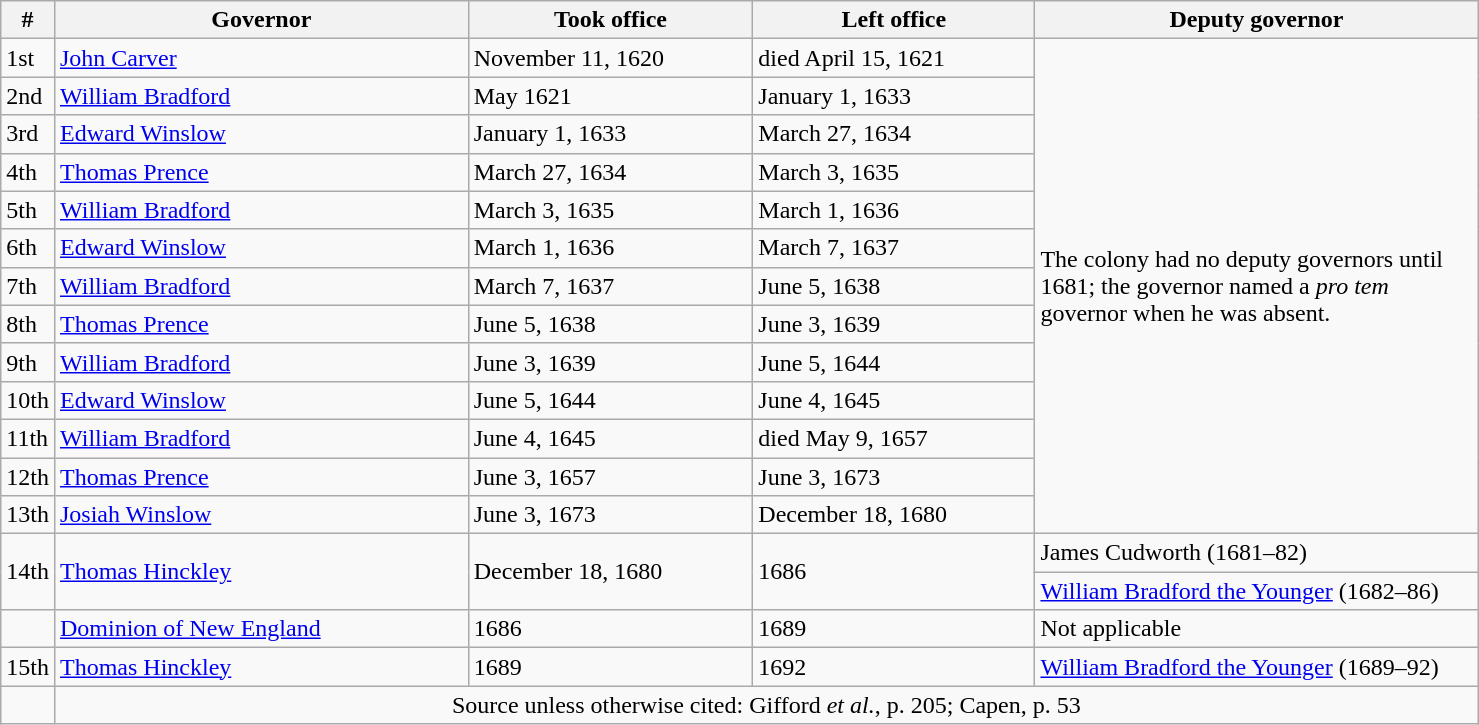<table class=wikitable width=78%>
<tr>
<th scope="col" width=3%>#</th>
<th scope="col" width=28%>Governor</th>
<th scope="col">Took office</th>
<th scope="col">Left office</th>
<th scope="col" width=30%>Deputy governor</th>
</tr>
<tr>
<td>1st</td>
<td><a href='#'>John Carver</a></td>
<td>November 11, 1620</td>
<td>died April 15, 1621</td>
<td rowspan=13>The colony had no deputy governors until 1681; the governor named a <em>pro tem</em> governor when he was absent.</td>
</tr>
<tr>
<td>2nd</td>
<td><a href='#'>William Bradford</a></td>
<td>May 1621</td>
<td>January 1, 1633</td>
</tr>
<tr>
<td>3rd</td>
<td><a href='#'>Edward Winslow</a></td>
<td>January 1, 1633</td>
<td>March 27, 1634</td>
</tr>
<tr>
<td>4th</td>
<td><a href='#'>Thomas Prence</a></td>
<td>March 27, 1634</td>
<td>March 3, 1635</td>
</tr>
<tr>
<td>5th</td>
<td><a href='#'>William Bradford</a></td>
<td>March 3, 1635</td>
<td>March 1, 1636</td>
</tr>
<tr>
<td>6th</td>
<td><a href='#'>Edward Winslow</a></td>
<td>March 1, 1636</td>
<td>March 7, 1637</td>
</tr>
<tr>
<td>7th</td>
<td><a href='#'>William Bradford</a></td>
<td>March 7, 1637</td>
<td>June 5, 1638</td>
</tr>
<tr>
<td>8th</td>
<td><a href='#'>Thomas Prence</a></td>
<td>June 5, 1638</td>
<td>June 3, 1639</td>
</tr>
<tr>
<td>9th</td>
<td><a href='#'>William Bradford</a></td>
<td>June 3, 1639</td>
<td>June 5, 1644</td>
</tr>
<tr>
<td>10th</td>
<td><a href='#'>Edward Winslow</a></td>
<td>June 5, 1644</td>
<td>June 4, 1645</td>
</tr>
<tr>
<td>11th</td>
<td><a href='#'>William Bradford</a></td>
<td>June 4, 1645</td>
<td>died May 9, 1657</td>
</tr>
<tr>
<td>12th</td>
<td><a href='#'>Thomas Prence</a></td>
<td>June 3, 1657</td>
<td>June 3, 1673</td>
</tr>
<tr>
<td>13th</td>
<td><a href='#'>Josiah Winslow</a></td>
<td>June 3, 1673</td>
<td>December 18, 1680</td>
</tr>
<tr>
<td rowspan=2>14th</td>
<td rowspan=2><a href='#'>Thomas Hinckley</a></td>
<td rowspan=2>December 18, 1680</td>
<td rowspan=2>1686</td>
<td>James Cudworth (1681–82)</td>
</tr>
<tr>
<td><a href='#'>William Bradford the Younger</a> (1682–86)</td>
</tr>
<tr>
<td></td>
<td><a href='#'>Dominion of New England</a></td>
<td>1686</td>
<td>1689</td>
<td>Not applicable</td>
</tr>
<tr>
<td>15th</td>
<td><a href='#'>Thomas Hinckley</a></td>
<td>1689</td>
<td>1692</td>
<td><a href='#'>William Bradford the Younger</a> (1689–92)</td>
</tr>
<tr>
<td></td>
<td colspan=4 style="text-align: center">Source unless otherwise cited: Gifford <em>et al.</em>, p. 205; Capen, p. 53</td>
</tr>
</table>
